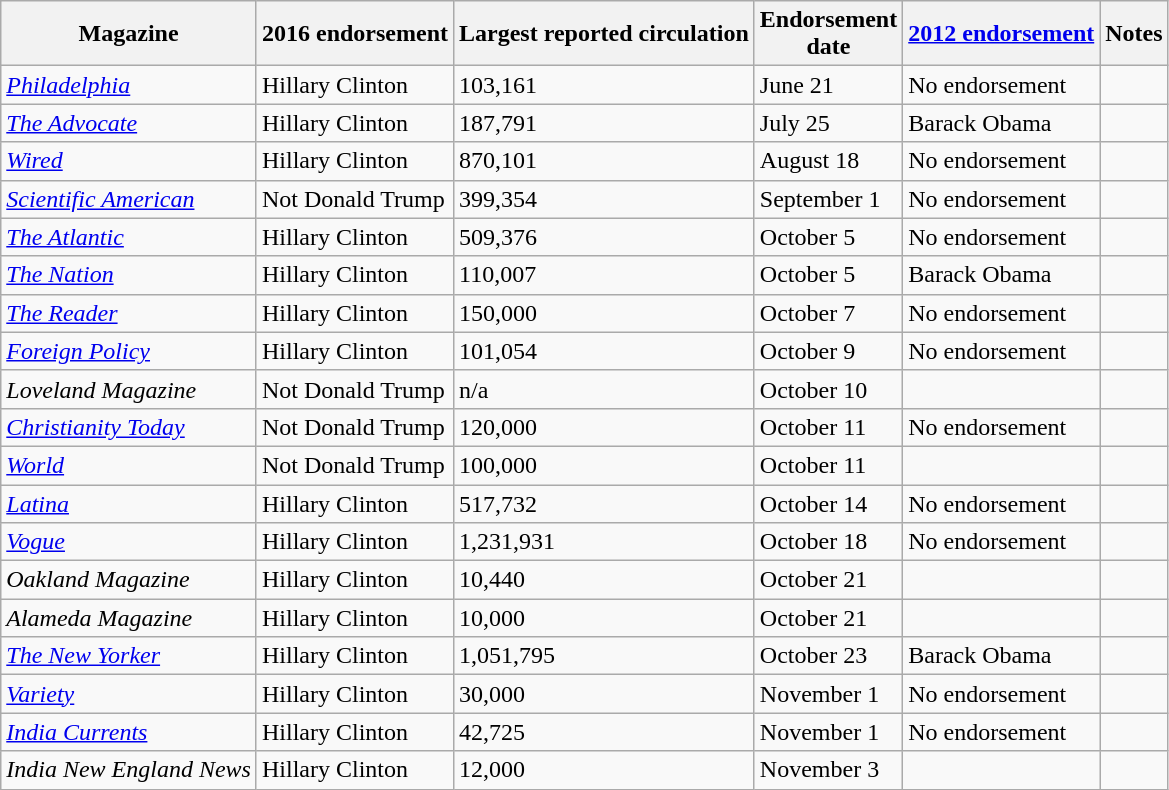<table class="wikitable sortable">
<tr>
<th>Magazine</th>
<th>2016 endorsement</th>
<th data-sort-type="number">Largest reported circulation</th>
<th>Endorsement<br>date</th>
<th><a href='#'>2012 endorsement</a></th>
<th>Notes</th>
</tr>
<tr>
<td data-sort-value="Philadelphia"><em><a href='#'>Philadelphia</a></em></td>
<td data-sort-value="Clinton" >Hillary Clinton</td>
<td>103,161</td>
<td data-sort-value="2016-06-21">June 21</td>
<td data-sort-value="zNo endorsement" >No endorsement</td>
<td></td>
</tr>
<tr>
<td data-sort-value="Advocate"><em><a href='#'>The Advocate</a></em></td>
<td data-sort-value="Clinton" >Hillary Clinton</td>
<td>187,791</td>
<td data-sort-value="2016-07-25">July 25</td>
<td data-sort-value="Obama" >Barack Obama</td>
<td></td>
</tr>
<tr>
<td data-sort-value="Wired"><em><a href='#'>Wired</a></em></td>
<td data-sort-value="Clinton" >Hillary Clinton</td>
<td>870,101</td>
<td data-sort-value="2016-08-18">August 18</td>
<td data-sort-value="zNo endorsement" >No endorsement</td>
<td></td>
</tr>
<tr>
<td data-sort-value="Scientific American"><em><a href='#'>Scientific American</a></em></td>
<td data-sort-value="Not Trump" >Not Donald Trump</td>
<td>399,354</td>
<td data-sort-value="2016-09-01">September 1</td>
<td data-sort-value="zNo endorsement" >No endorsement</td>
<td></td>
</tr>
<tr>
<td data-sort-value="Atlantic"><em><a href='#'>The Atlantic</a></em></td>
<td data-sort-value="Clinton" >Hillary Clinton</td>
<td>509,376</td>
<td data-sort-value="2016-10-05">October 5</td>
<td data-sort-value="zNo endorsement" >No endorsement</td>
<td></td>
</tr>
<tr>
<td data-sort-value="Nation"><em><a href='#'>The Nation</a></em></td>
<td data-sort-value="Clinton" >Hillary Clinton</td>
<td>110,007</td>
<td data-sort-value="2016-10-05">October 5</td>
<td data-sort-value="Obama" >Barack Obama</td>
<td></td>
</tr>
<tr>
<td data-sort-value="Reader"><em><a href='#'>The Reader</a></em></td>
<td data-sort-value="Clinton" >Hillary Clinton</td>
<td>150,000</td>
<td data-sort-value="2016-10-07">October 7</td>
<td data-sort-value="zNo endorsement" >No endorsement</td>
<td></td>
</tr>
<tr>
<td data-sort-value="Foreign Policy"><em><a href='#'>Foreign Policy</a></em></td>
<td data-sort-value="Clinton" >Hillary Clinton</td>
<td>101,054</td>
<td data-sort-value="2016-10-09">October 9</td>
<td data-sort-value="zNo endorsement" >No endorsement</td>
<td></td>
</tr>
<tr>
<td data-sort-value="Loveland"><em>Loveland Magazine</em></td>
<td data-sort-value="Not Trump" >Not Donald Trump</td>
<td>n/a</td>
<td data-sort-value="2016-10-10">October 10</td>
<td></td>
<td></td>
</tr>
<tr>
<td data-sort-value="Christianity Today"><em><a href='#'>Christianity Today</a></em></td>
<td data-sort-value="Not Trump" >Not Donald Trump</td>
<td>120,000</td>
<td data-sort-value="2016-10-11">October 11</td>
<td data-sort-value="zNo endorsement" >No endorsement</td>
<td></td>
</tr>
<tr>
<td data-sort-value="World"><em><a href='#'>World</a></em></td>
<td data-sort-value="Not Trump" >Not Donald Trump</td>
<td>100,000</td>
<td data-sort-value="2016-10-11">October 11</td>
<td></td>
<td></td>
</tr>
<tr>
<td data-sort-value="Latina"><em><a href='#'>Latina</a></em></td>
<td data-sort-value="Clinton" >Hillary Clinton</td>
<td>517,732</td>
<td data-sort-value="2016-10-14">October 14</td>
<td data-sort-value="zNo endorsement" >No endorsement</td>
<td></td>
</tr>
<tr>
<td data-sort-value="Vogue"><em><a href='#'>Vogue</a></em></td>
<td data-sort-value="Clinton" >Hillary Clinton</td>
<td>1,231,931</td>
<td data-sort-value="2016-10-18">October 18</td>
<td data-sort-value="zNo endorsement" >No endorsement</td>
<td></td>
</tr>
<tr>
<td data-sort-value="Oakland"><em>Oakland Magazine</em></td>
<td data-sort-value="Clinton" >Hillary Clinton</td>
<td>10,440</td>
<td data-sort-value="2016-10-21">October 21</td>
<td></td>
<td></td>
</tr>
<tr>
<td data-sort-value="Alameda"><em>Alameda Magazine</em></td>
<td data-sort-value="Clinton" >Hillary Clinton</td>
<td>10,000</td>
<td data-sort-value="2016-10-21">October 21</td>
<td></td>
<td></td>
</tr>
<tr>
<td data-sort-value="New Yorker"><em><a href='#'>The New Yorker</a></em></td>
<td data-sort-value="Clinton" >Hillary Clinton</td>
<td>1,051,795</td>
<td data-sort-value="2016-10-23">October 23</td>
<td data-sort-value="Obama" >Barack Obama</td>
<td></td>
</tr>
<tr>
<td data-sort-value="Variety"><em><a href='#'>Variety</a></em></td>
<td data-sort-value="Clinton" >Hillary Clinton</td>
<td>30,000</td>
<td data-sort-value="2016-11-01">November 1</td>
<td data-sort-value="zNo endorsement" >No endorsement</td>
<td></td>
</tr>
<tr>
<td data-sort-value="India Currents"><em><a href='#'>India Currents</a></em></td>
<td data-sort-value="Clinton" >Hillary Clinton</td>
<td>42,725</td>
<td data-sort-value="2016-11-01">November 1</td>
<td data-sort-value="zNo endorsement" >No endorsement</td>
<td></td>
</tr>
<tr>
<td data-sort-value="India New England News"><em>India New England News</em></td>
<td data-sort-value="Clinton" >Hillary Clinton</td>
<td>12,000</td>
<td data-sort-value="2016-11-03">November 3</td>
<td></td>
<td></td>
</tr>
</table>
